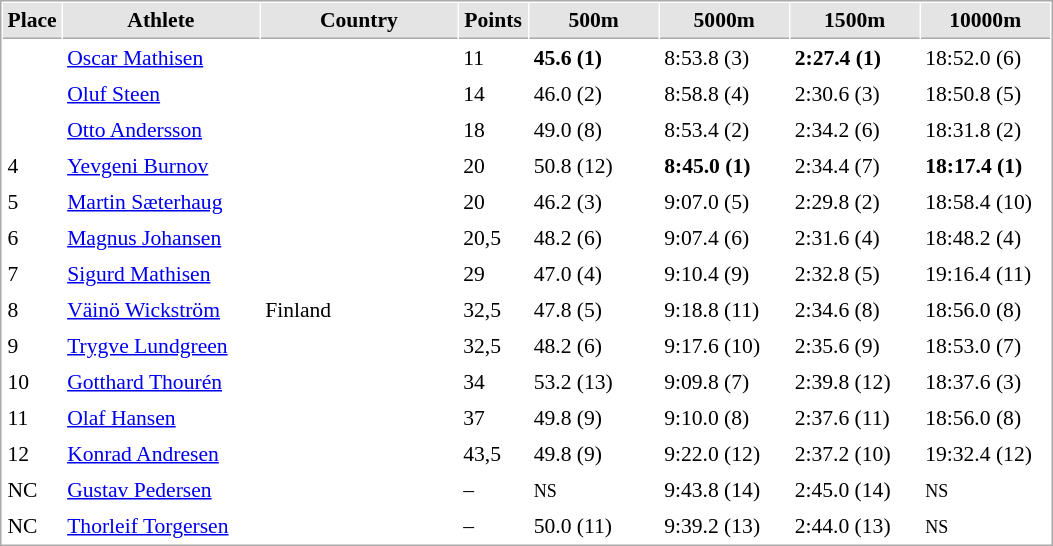<table cellspacing="1" cellpadding="3" style="border:1px solid #AAAAAA;font-size:90%">
<tr bgcolor="#E4E4E4">
<th style="border-bottom:1px solid #AAAAAA" width=15>Place</th>
<th style="border-bottom:1px solid #AAAAAA" width=125>Athlete</th>
<th style="border-bottom:1px solid #AAAAAA" width=125>Country</th>
<th style="border-bottom:1px solid #AAAAAA" width=40>Points</th>
<th style="border-bottom:1px solid #AAAAAA" width=80>500m</th>
<th style="border-bottom:1px solid #AAAAAA" width=80>5000m</th>
<th style="border-bottom:1px solid #AAAAAA" width=80>1500m</th>
<th style="border-bottom:1px solid #AAAAAA" width=80>10000m</th>
</tr>
<tr>
<td></td>
<td><a href='#'>Oscar Mathisen</a></td>
<td></td>
<td>11</td>
<td><strong>45.6 (1)</strong></td>
<td>8:53.8 (3)</td>
<td><strong>2:27.4 (1)</strong></td>
<td>18:52.0 (6)</td>
</tr>
<tr>
<td></td>
<td><a href='#'>Oluf Steen</a></td>
<td></td>
<td>14</td>
<td>46.0 (2)</td>
<td>8:58.8 (4)</td>
<td>2:30.6 (3)</td>
<td>18:50.8 (5)</td>
</tr>
<tr>
<td></td>
<td><a href='#'>Otto Andersson</a></td>
<td></td>
<td>18</td>
<td>49.0 (8)</td>
<td>8:53.4 (2)</td>
<td>2:34.2 (6)</td>
<td>18:31.8 (2)</td>
</tr>
<tr>
<td>4</td>
<td><a href='#'>Yevgeni Burnov</a></td>
<td></td>
<td>20</td>
<td>50.8 (12)</td>
<td><strong>8:45.0 (1)</strong></td>
<td>2:34.4 (7)</td>
<td><strong>18:17.4 (1)</strong></td>
</tr>
<tr>
<td>5</td>
<td><a href='#'>Martin Sæterhaug</a></td>
<td></td>
<td>20</td>
<td>46.2 (3)</td>
<td>9:07.0 (5)</td>
<td>2:29.8 (2)</td>
<td>18:58.4 (10)</td>
</tr>
<tr>
<td>6</td>
<td><a href='#'>Magnus Johansen</a></td>
<td></td>
<td>20,5</td>
<td>48.2 (6)</td>
<td>9:07.4 (6)</td>
<td>2:31.6 (4)</td>
<td>18:48.2 (4)</td>
</tr>
<tr>
<td>7</td>
<td><a href='#'>Sigurd Mathisen</a></td>
<td></td>
<td>29</td>
<td>47.0 (4)</td>
<td>9:10.4 (9)</td>
<td>2:32.8 (5)</td>
<td>19:16.4 (11)</td>
</tr>
<tr>
<td>8</td>
<td><a href='#'>Väinö Wickström</a></td>
<td> Finland</td>
<td>32,5</td>
<td>47.8 (5)</td>
<td>9:18.8 (11)</td>
<td>2:34.6 (8)</td>
<td>18:56.0 (8)</td>
</tr>
<tr>
<td>9</td>
<td><a href='#'>Trygve Lundgreen</a></td>
<td></td>
<td>32,5</td>
<td>48.2 (6)</td>
<td>9:17.6 (10)</td>
<td>2:35.6 (9)</td>
<td>18:53.0 (7)</td>
</tr>
<tr>
<td>10</td>
<td><a href='#'>Gotthard Thourén</a></td>
<td></td>
<td>34</td>
<td>53.2 (13)</td>
<td>9:09.8 (7)</td>
<td>2:39.8 (12)</td>
<td>18:37.6 (3)</td>
</tr>
<tr>
<td>11</td>
<td><a href='#'>Olaf Hansen</a></td>
<td></td>
<td>37</td>
<td>49.8 (9)</td>
<td>9:10.0 (8)</td>
<td>2:37.6 (11)</td>
<td>18:56.0 (8)</td>
</tr>
<tr>
<td>12</td>
<td><a href='#'>Konrad Andresen</a></td>
<td></td>
<td>43,5</td>
<td>49.8 (9)</td>
<td>9:22.0 (12)</td>
<td>2:37.2 (10)</td>
<td>19:32.4 (12)</td>
</tr>
<tr>
<td>NC</td>
<td><a href='#'>Gustav Pedersen</a></td>
<td></td>
<td>–</td>
<td><small>NS</small></td>
<td>9:43.8 (14)</td>
<td>2:45.0 (14)</td>
<td><small>NS</small></td>
</tr>
<tr>
<td>NC</td>
<td><a href='#'>Thorleif Torgersen</a></td>
<td></td>
<td>–</td>
<td>50.0 (11)</td>
<td>9:39.2 (13)</td>
<td>2:44.0 (13)</td>
<td><small>NS</small></td>
</tr>
</table>
